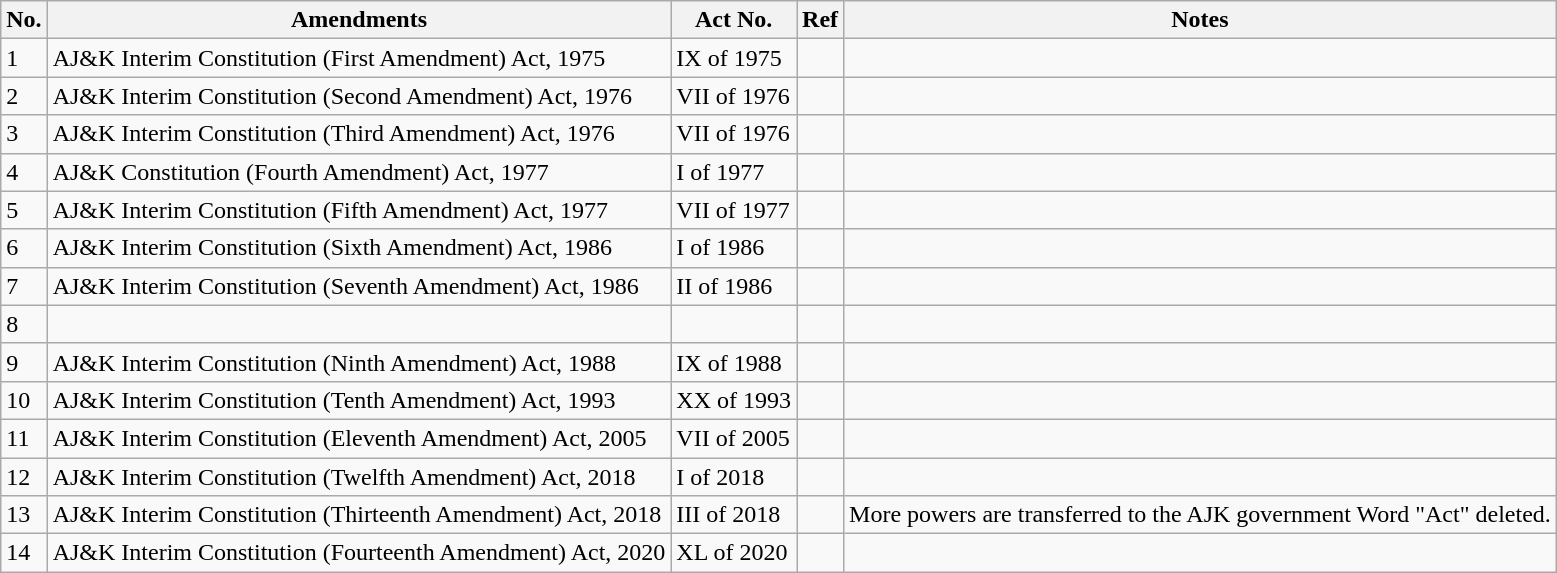<table class="wikitable">
<tr>
<th>No.</th>
<th>Amendments</th>
<th>Act No.</th>
<th>Ref</th>
<th>Notes</th>
</tr>
<tr>
<td>1</td>
<td>AJ&K Interim Constitution (First Amendment) Act, 1975</td>
<td>IX of 1975</td>
<td></td>
<td></td>
</tr>
<tr>
<td>2</td>
<td>AJ&K Interim Constitution (Second Amendment) Act, 1976</td>
<td>VII of 1976</td>
<td></td>
<td></td>
</tr>
<tr>
<td>3</td>
<td>AJ&K Interim Constitution (Third Amendment) Act, 1976</td>
<td>VII of 1976</td>
<td></td>
<td></td>
</tr>
<tr>
<td>4</td>
<td>AJ&K Constitution (Fourth Amendment) Act, 1977</td>
<td>I of 1977</td>
<td></td>
<td></td>
</tr>
<tr>
<td>5</td>
<td>AJ&K Interim Constitution (Fifth Amendment) Act, 1977</td>
<td>VII of 1977</td>
<td></td>
<td></td>
</tr>
<tr>
<td>6</td>
<td>AJ&K Interim Constitution (Sixth Amendment) Act, 1986</td>
<td>I of 1986</td>
<td></td>
<td></td>
</tr>
<tr>
<td>7</td>
<td>AJ&K Interim Constitution (Seventh Amendment) Act, 1986</td>
<td>II of 1986</td>
<td></td>
<td></td>
</tr>
<tr>
<td>8</td>
<td></td>
<td></td>
<td></td>
<td></td>
</tr>
<tr>
<td>9</td>
<td>AJ&K Interim Constitution (Ninth Amendment) Act, 1988</td>
<td>IX of 1988</td>
<td></td>
<td></td>
</tr>
<tr>
<td>10</td>
<td>AJ&K Interim Constitution (Tenth Amendment) Act, 1993</td>
<td>XX of 1993</td>
<td></td>
<td></td>
</tr>
<tr>
<td>11</td>
<td>AJ&K Interim Constitution (Eleventh Amendment) Act, 2005</td>
<td>VII of 2005</td>
<td></td>
<td></td>
</tr>
<tr>
<td>12</td>
<td>AJ&K Interim Constitution (Twelfth Amendment) Act, 2018</td>
<td>I of 2018</td>
<td></td>
<td></td>
</tr>
<tr>
<td>13</td>
<td>AJ&K Interim Constitution (Thirteenth Amendment) Act, 2018</td>
<td>III of 2018</td>
<td></td>
<td>More powers are transferred to the AJK government Word "Act" deleted.</td>
</tr>
<tr>
<td>14</td>
<td>AJ&K Interim Constitution (Fourteenth Amendment) Act, 2020</td>
<td>XL of 2020</td>
<td></td>
<td></td>
</tr>
</table>
